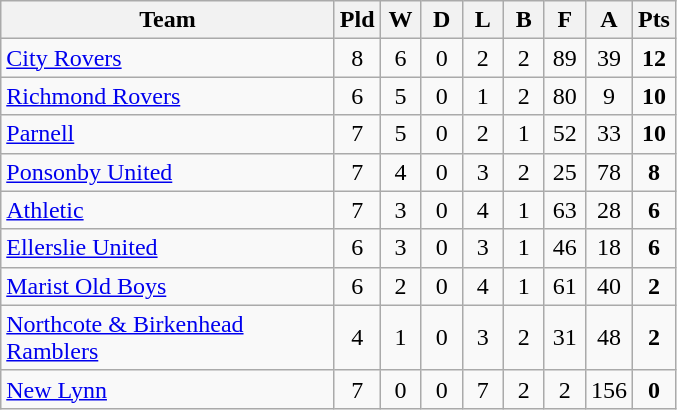<table class="wikitable" style="text-align:center;">
<tr>
<th width=215>Team</th>
<th width=20 abbr="Played">Pld</th>
<th width=20 abbr="Won">W</th>
<th width=20 abbr="Drawn">D</th>
<th width=20 abbr="Lost">L</th>
<th width=20 abbr="Bye">B</th>
<th width=20 abbr="For">F</th>
<th width=20 abbr="Against">A</th>
<th width=20 abbr="Points">Pts</th>
</tr>
<tr>
<td style="text-align:left;"><a href='#'>City Rovers</a></td>
<td>8</td>
<td>6</td>
<td>0</td>
<td>2</td>
<td>2</td>
<td>89</td>
<td>39</td>
<td><strong>12</strong></td>
</tr>
<tr>
<td style="text-align:left;"><a href='#'>Richmond Rovers</a></td>
<td>6</td>
<td>5</td>
<td>0</td>
<td>1</td>
<td>2</td>
<td>80</td>
<td>9</td>
<td><strong>10</strong></td>
</tr>
<tr>
<td style="text-align:left;"><a href='#'>Parnell</a></td>
<td>7</td>
<td>5</td>
<td>0</td>
<td>2</td>
<td>1</td>
<td>52</td>
<td>33</td>
<td><strong>10</strong></td>
</tr>
<tr>
<td style="text-align:left;"><a href='#'>Ponsonby United</a></td>
<td>7</td>
<td>4</td>
<td>0</td>
<td>3</td>
<td>2</td>
<td>25</td>
<td>78</td>
<td><strong>8</strong></td>
</tr>
<tr>
<td style="text-align:left;"><a href='#'>Athletic</a></td>
<td>7</td>
<td>3</td>
<td>0</td>
<td>4</td>
<td>1</td>
<td>63</td>
<td>28</td>
<td><strong>6</strong></td>
</tr>
<tr>
<td style="text-align:left;"><a href='#'>Ellerslie United</a></td>
<td>6</td>
<td>3</td>
<td>0</td>
<td>3</td>
<td>1</td>
<td>46</td>
<td>18</td>
<td><strong>6</strong></td>
</tr>
<tr>
<td style="text-align:left;"><a href='#'>Marist Old Boys</a></td>
<td>6</td>
<td>2</td>
<td>0</td>
<td>4</td>
<td>1</td>
<td>61</td>
<td>40</td>
<td><strong>2</strong></td>
</tr>
<tr>
<td style="text-align:left;"><a href='#'>Northcote & Birkenhead Ramblers</a></td>
<td>4</td>
<td>1</td>
<td>0</td>
<td>3</td>
<td>2</td>
<td>31</td>
<td>48</td>
<td><strong>2</strong></td>
</tr>
<tr>
<td style="text-align:left;"><a href='#'>New Lynn</a></td>
<td>7</td>
<td>0</td>
<td>0</td>
<td>7</td>
<td>2</td>
<td>2</td>
<td>156</td>
<td><strong>0</strong></td>
</tr>
</table>
